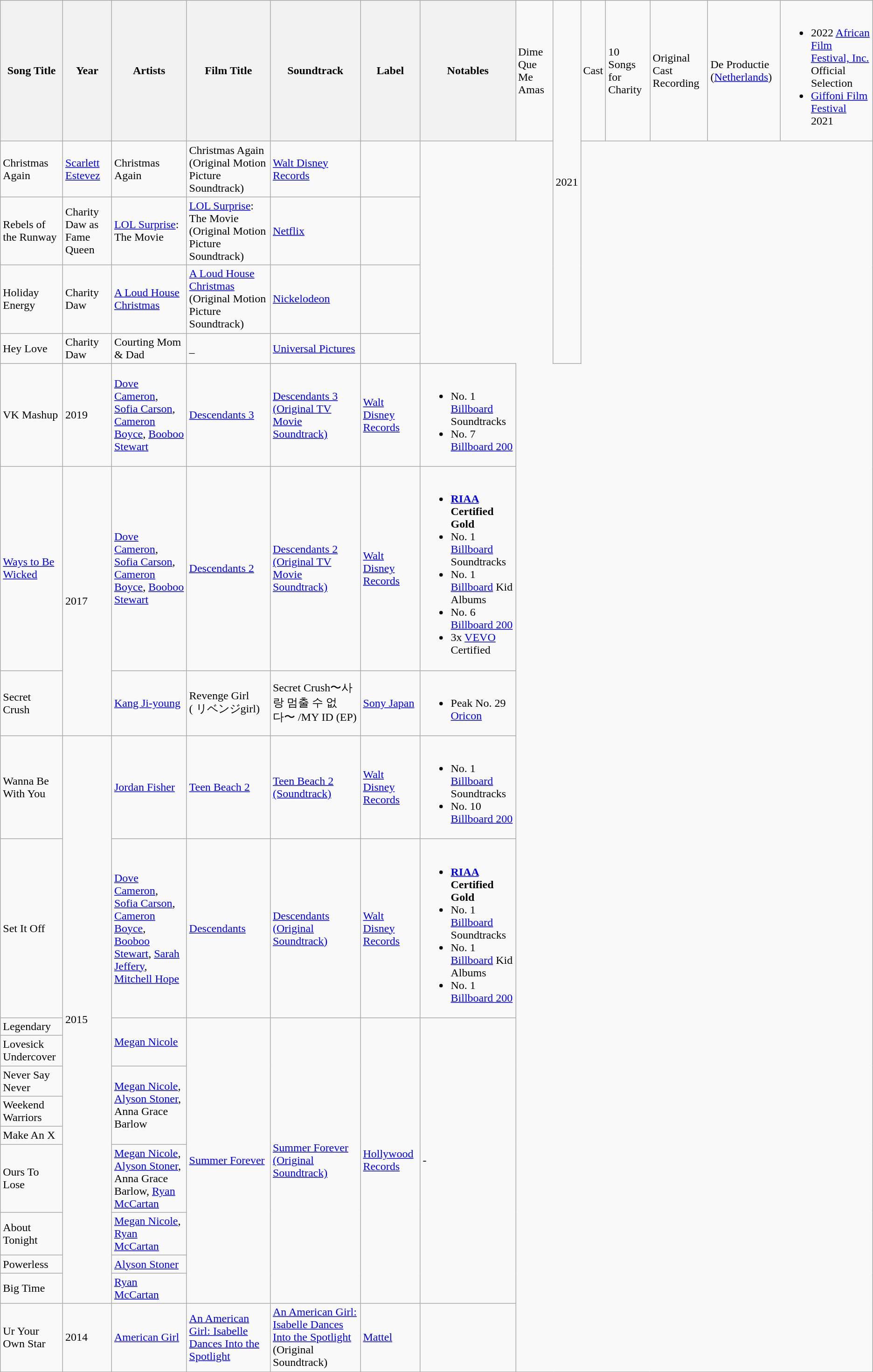<table class="wikitable">
<tr>
<th>Song Title</th>
<th>Year</th>
<th>Artists</th>
<th>Film Title</th>
<th>Soundtrack</th>
<th>Label</th>
<th>Notables</th>
<td>Dime Que Me Amas</td>
<td rowspan="5">2021</td>
<td>Cast</td>
<td>10 Songs for Charity</td>
<td>Original Cast Recording</td>
<td>De Productie (<a href='#'>Netherlands</a>)</td>
<td><br><ul><li>2022 <a href='#'>African Film Festival, Inc.</a> Official Selection</li><li><a href='#'>Giffoni Film Festival</a> 2021</li></ul></td>
</tr>
<tr>
<td>Christmas Again</td>
<td><a href='#'>Scarlett Estevez</a></td>
<td>Christmas Again</td>
<td>Christmas Again (Original Motion Picture Soundtrack)</td>
<td><a href='#'>Walt Disney Records</a></td>
<td></td>
</tr>
<tr>
<td>Rebels of the Runway</td>
<td>Charity Daw as Fame Queen</td>
<td><a href='#'>LOL Surprise</a>: The Movie</td>
<td><a href='#'>LOL Surprise</a>: The Movie (Original Motion Picture Soundtrack)</td>
<td><a href='#'>Netflix</a></td>
<td></td>
</tr>
<tr>
<td>Holiday Energy</td>
<td>Charity Daw</td>
<td><a href='#'>A Loud House Christmas</a></td>
<td><a href='#'>A Loud House Christmas</a> (Original Motion Picture Soundtrack)</td>
<td><a href='#'>Nickelodeon</a></td>
<td></td>
</tr>
<tr>
<td>Hey Love</td>
<td>Charity Daw</td>
<td>Courting Mom & Dad</td>
<td>_</td>
<td><a href='#'>Universal Pictures</a></td>
<td></td>
</tr>
<tr>
<td>VK Mashup</td>
<td>2019</td>
<td><a href='#'>Dove Cameron</a>, <a href='#'>Sofia Carson</a>,<br><a href='#'>Cameron Boyce</a>, <a href='#'>Booboo Stewart</a></td>
<td><a href='#'>Descendants 3</a></td>
<td><a href='#'>Descendants 3</a><br><a href='#'>(Original TV Movie Soundtrack)</a></td>
<td><a href='#'>Walt Disney Records</a></td>
<td><br><ul><li>No. 1 <a href='#'>Billboard</a> Soundtracks</li><li>No. 7 <a href='#'>Billboard 200</a></li></ul></td>
</tr>
<tr>
<td><a href='#'>Ways to Be Wicked</a></td>
<td rowspan="2">2017</td>
<td><a href='#'>Dove Cameron</a>, <a href='#'>Sofia Carson</a>,<br><a href='#'>Cameron Boyce</a>, <a href='#'>Booboo Stewart</a></td>
<td><a href='#'>Descendants 2</a></td>
<td><a href='#'>Descendants 2</a><br><a href='#'>(Original TV Movie Soundtrack)</a></td>
<td><a href='#'>Walt Disney Records</a></td>
<td><br><ul><li><strong><a href='#'>RIAA</a> Certified Gold</strong></li><li>No. 1 <a href='#'>Billboard</a> Soundtracks</li><li>No. 1 <a href='#'>Billboard</a> Kid Albums</li><li>No. 6 <a href='#'>Billboard 200</a></li><li>3x <a href='#'>VEVO</a> Certified</li></ul></td>
</tr>
<tr>
<td>Secret Crush</td>
<td><a href='#'>Kang Ji-young</a></td>
<td>Revenge Girl<br>( リベンジgirl)</td>
<td>Secret Crush〜사랑 멈출 수 없다〜 /MY ID (EP)</td>
<td><a href='#'>Sony Japan</a></td>
<td><br><ul><li>Peak No. 29 <a href='#'>Oricon</a></li></ul></td>
</tr>
<tr>
<td>Wanna Be With You</td>
<td rowspan="11">2015</td>
<td><a href='#'>Jordan Fisher</a></td>
<td><a href='#'>Teen Beach 2</a></td>
<td><a href='#'>Teen Beach 2</a><br><a href='#'>(Soundtrack)</a></td>
<td><a href='#'>Walt Disney Records</a></td>
<td><br><ul><li>No. 1 <a href='#'>Billboard</a> Soundtracks</li><li>No. 10 <a href='#'>Billboard 200</a></li></ul></td>
</tr>
<tr>
<td>Set It Off</td>
<td><a href='#'>Dove Cameron</a>, <a href='#'>Sofia Carson</a>, <a href='#'>Cameron Boyce</a>,<br><a href='#'>Booboo Stewart</a>, <a href='#'>Sarah Jeffery</a>, <a href='#'>Mitchell Hope</a></td>
<td><a href='#'>Descendants</a></td>
<td><a href='#'>Descendants</a><br><a href='#'>(Original Soundtrack)</a></td>
<td><a href='#'>Walt Disney Records</a></td>
<td><br><ul><li><strong><a href='#'>RIAA</a> Certified Gold</strong></li><li>No. 1 <a href='#'>Billboard</a> Soundtracks</li><li>No. 1 <a href='#'>Billboard</a> Kid Albums</li><li>No. 1 <a href='#'>Billboard 200</a></li></ul></td>
</tr>
<tr>
<td>Legendary</td>
<td rowspan="2"><a href='#'>Megan Nicole</a></td>
<td rowspan="9"><a href='#'>Summer Forever</a></td>
<td rowspan="9"><a href='#'>Summer Forever</a><br><a href='#'>(Original Soundtrack)</a></td>
<td rowspan="9"><a href='#'>Hollywood Records</a></td>
<td rowspan="9">-</td>
</tr>
<tr>
<td>Lovesick Undercover</td>
</tr>
<tr>
<td>Never Say Never</td>
<td rowspan="3"><a href='#'>Megan Nicole</a>, <a href='#'>Alyson Stoner</a>, Anna Grace Barlow</td>
</tr>
<tr>
<td>Weekend Warriors</td>
</tr>
<tr>
<td>Make An X</td>
</tr>
<tr>
<td>Ours To Lose</td>
<td><a href='#'>Megan Nicole</a>, <a href='#'>Alyson Stoner</a>, Anna Grace Barlow, <a href='#'>Ryan McCartan</a></td>
</tr>
<tr>
<td>About Tonight</td>
<td><a href='#'>Megan Nicole</a>, <a href='#'>Ryan McCartan</a></td>
</tr>
<tr>
<td>Powerless</td>
<td><a href='#'>Alyson Stoner</a></td>
</tr>
<tr>
<td>Big Time</td>
<td><a href='#'>Ryan McCartan</a></td>
</tr>
<tr>
<td>Ur Your Own Star</td>
<td>2014</td>
<td><a href='#'>American Girl</a></td>
<td><a href='#'>An American Girl: Isabelle Dances Into the Spotlight</a></td>
<td><a href='#'>An American Girl: Isabelle Dances Into the Spotlight</a> (Original Soundtrack)</td>
<td><a href='#'>Mattel</a></td>
<td></td>
</tr>
</table>
